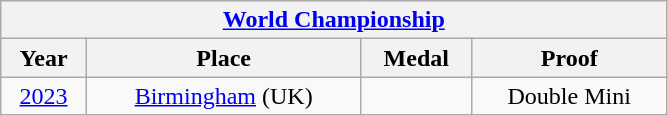<table class="wikitable center col2izq" style="text-align:center;width:445px;">
<tr>
<th colspan="4"><a href='#'>World Championship</a></th>
</tr>
<tr>
<th>Year</th>
<th>Place</th>
<th>Medal</th>
<th>Proof</th>
</tr>
<tr>
<td><a href='#'>2023</a></td>
<td><a href='#'>Birmingham</a> (UK)</td>
<td></td>
<td>Double Mini</td>
</tr>
</table>
